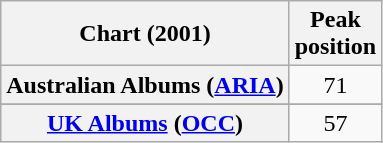<table class="wikitable plainrowheaders sortable" style="text-align:center;" border="1">
<tr>
<th scope="col">Chart (2001)</th>
<th scope="col">Peak<br>position</th>
</tr>
<tr>
<th scope="row">Australian Albums (<a href='#'>ARIA</a>)</th>
<td>71</td>
</tr>
<tr>
</tr>
<tr>
</tr>
<tr>
<th scope="row"><a href='#'>UK Albums</a> (<a href='#'>OCC</a>)</th>
<td>57</td>
</tr>
</table>
